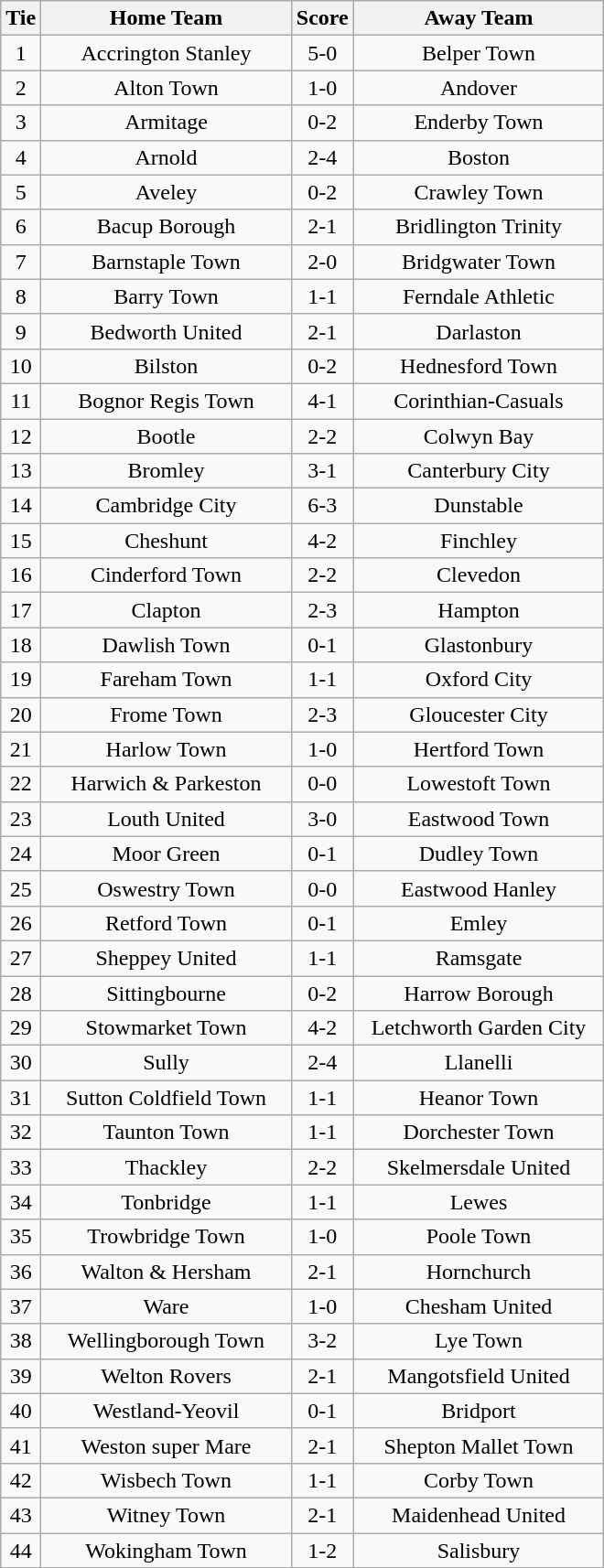<table class="wikitable" style="text-align:center;">
<tr>
<th width=20>Tie</th>
<th width=175>Home Team</th>
<th width=20>Score</th>
<th width=175>Away Team</th>
</tr>
<tr>
<td>1</td>
<td>Accrington Stanley</td>
<td>5-0</td>
<td>Belper Town</td>
</tr>
<tr>
<td>2</td>
<td>Alton Town</td>
<td>1-0</td>
<td>Andover</td>
</tr>
<tr>
<td>3</td>
<td>Armitage</td>
<td>0-2</td>
<td>Enderby Town</td>
</tr>
<tr>
<td>4</td>
<td>Arnold</td>
<td>2-4</td>
<td>Boston</td>
</tr>
<tr>
<td>5</td>
<td>Aveley</td>
<td>0-2</td>
<td>Crawley Town</td>
</tr>
<tr>
<td>6</td>
<td>Bacup Borough</td>
<td>2-1</td>
<td>Bridlington Trinity</td>
</tr>
<tr>
<td>7</td>
<td>Barnstaple Town</td>
<td>2-0</td>
<td>Bridgwater Town</td>
</tr>
<tr>
<td>8</td>
<td>Barry Town</td>
<td>1-1</td>
<td>Ferndale Athletic</td>
</tr>
<tr>
<td>9</td>
<td>Bedworth United</td>
<td>2-1</td>
<td>Darlaston</td>
</tr>
<tr>
<td>10</td>
<td>Bilston</td>
<td>0-2</td>
<td>Hednesford Town</td>
</tr>
<tr>
<td>11</td>
<td>Bognor Regis Town</td>
<td>4-1</td>
<td>Corinthian-Casuals</td>
</tr>
<tr>
<td>12</td>
<td>Bootle</td>
<td>2-2</td>
<td>Colwyn Bay</td>
</tr>
<tr>
<td>13</td>
<td>Bromley</td>
<td>3-1</td>
<td>Canterbury City</td>
</tr>
<tr>
<td>14</td>
<td>Cambridge City</td>
<td>6-3</td>
<td>Dunstable</td>
</tr>
<tr>
<td>15</td>
<td>Cheshunt</td>
<td>4-2</td>
<td>Finchley</td>
</tr>
<tr>
<td>16</td>
<td>Cinderford Town</td>
<td>2-2</td>
<td>Clevedon</td>
</tr>
<tr>
<td>17</td>
<td>Clapton</td>
<td>2-3</td>
<td>Hampton</td>
</tr>
<tr>
<td>18</td>
<td>Dawlish Town</td>
<td>0-1</td>
<td>Glastonbury</td>
</tr>
<tr>
<td>19</td>
<td>Fareham Town</td>
<td>1-1</td>
<td>Oxford City</td>
</tr>
<tr>
<td>20</td>
<td>Frome Town</td>
<td>2-3</td>
<td>Gloucester City</td>
</tr>
<tr>
<td>21</td>
<td>Harlow Town</td>
<td>1-0</td>
<td>Hertford Town</td>
</tr>
<tr>
<td>22</td>
<td>Harwich & Parkeston</td>
<td>0-0</td>
<td>Lowestoft Town</td>
</tr>
<tr>
<td>23</td>
<td>Louth United</td>
<td>3-0</td>
<td>Eastwood Town</td>
</tr>
<tr>
<td>24</td>
<td>Moor Green</td>
<td>0-1</td>
<td>Dudley Town</td>
</tr>
<tr>
<td>25</td>
<td>Oswestry Town</td>
<td>0-0</td>
<td>Eastwood Hanley</td>
</tr>
<tr>
<td>26</td>
<td>Retford Town</td>
<td>0-1</td>
<td>Emley</td>
</tr>
<tr>
<td>27</td>
<td>Sheppey United</td>
<td>1-1</td>
<td>Ramsgate</td>
</tr>
<tr>
<td>28</td>
<td>Sittingbourne</td>
<td>0-2</td>
<td>Harrow Borough</td>
</tr>
<tr>
<td>29</td>
<td>Stowmarket Town</td>
<td>4-2</td>
<td>Letchworth Garden City</td>
</tr>
<tr>
<td>30</td>
<td>Sully</td>
<td>2-4</td>
<td>Llanelli</td>
</tr>
<tr>
<td>31</td>
<td>Sutton Coldfield Town</td>
<td>1-1</td>
<td>Heanor Town</td>
</tr>
<tr>
<td>32</td>
<td>Taunton Town</td>
<td>1-1</td>
<td>Dorchester Town</td>
</tr>
<tr>
<td>33</td>
<td>Thackley</td>
<td>2-2</td>
<td>Skelmersdale United</td>
</tr>
<tr>
<td>34</td>
<td>Tonbridge</td>
<td>1-1</td>
<td>Lewes</td>
</tr>
<tr>
<td>35</td>
<td>Trowbridge Town</td>
<td>1-0</td>
<td>Poole Town</td>
</tr>
<tr>
<td>36</td>
<td>Walton & Hersham</td>
<td>2-1</td>
<td>Hornchurch</td>
</tr>
<tr>
<td>37</td>
<td>Ware</td>
<td>1-0</td>
<td>Chesham United</td>
</tr>
<tr>
<td>38</td>
<td>Wellingborough Town</td>
<td>3-2</td>
<td>Lye Town</td>
</tr>
<tr>
<td>39</td>
<td>Welton Rovers</td>
<td>2-1</td>
<td>Mangotsfield United</td>
</tr>
<tr>
<td>40</td>
<td>Westland-Yeovil</td>
<td>0-1</td>
<td>Bridport</td>
</tr>
<tr>
<td>41</td>
<td>Weston super Mare</td>
<td>2-1</td>
<td>Shepton Mallet Town</td>
</tr>
<tr>
<td>42</td>
<td>Wisbech Town</td>
<td>1-1</td>
<td>Corby Town</td>
</tr>
<tr>
<td>43</td>
<td>Witney Town</td>
<td>2-1</td>
<td>Maidenhead United</td>
</tr>
<tr>
<td>44</td>
<td>Wokingham Town</td>
<td>1-2</td>
<td>Salisbury</td>
</tr>
</table>
